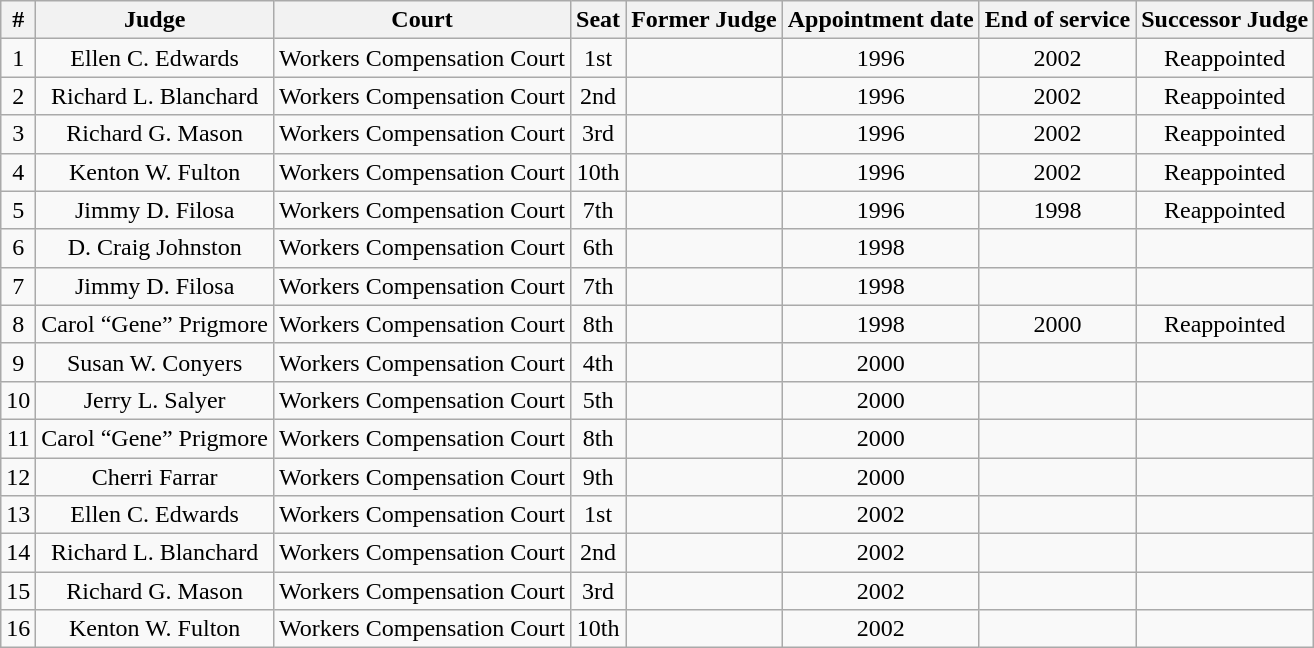<table class="wikitable sortable">
<tr>
<th>#</th>
<th>Judge</th>
<th>Court</th>
<th>Seat</th>
<th>Former Judge</th>
<th>Appointment date</th>
<th>End of service</th>
<th>Successor Judge</th>
</tr>
<tr style="text-align:center">
<td>1</td>
<td>Ellen C. Edwards</td>
<td>Workers Compensation Court</td>
<td>1st</td>
<td></td>
<td>1996</td>
<td>2002</td>
<td>Reappointed</td>
</tr>
<tr style="text-align:center">
<td>2</td>
<td>Richard L. Blanchard</td>
<td>Workers Compensation Court</td>
<td>2nd</td>
<td></td>
<td>1996</td>
<td>2002</td>
<td>Reappointed</td>
</tr>
<tr style="text-align:center">
<td>3</td>
<td>Richard G. Mason</td>
<td>Workers Compensation Court</td>
<td>3rd</td>
<td></td>
<td>1996</td>
<td>2002</td>
<td>Reappointed</td>
</tr>
<tr style="text-align:center">
<td>4</td>
<td>Kenton W. Fulton</td>
<td>Workers Compensation Court</td>
<td>10th</td>
<td></td>
<td>1996</td>
<td>2002</td>
<td>Reappointed</td>
</tr>
<tr style="text-align:center">
<td>5</td>
<td>Jimmy D. Filosa</td>
<td>Workers Compensation Court</td>
<td>7th</td>
<td></td>
<td>1996</td>
<td>1998</td>
<td>Reappointed</td>
</tr>
<tr style="text-align:center">
<td>6</td>
<td>D. Craig Johnston</td>
<td>Workers Compensation Court</td>
<td>6th</td>
<td></td>
<td>1998</td>
<td></td>
<td></td>
</tr>
<tr style="text-align:center">
<td>7</td>
<td>Jimmy D. Filosa</td>
<td>Workers Compensation Court</td>
<td>7th</td>
<td></td>
<td>1998</td>
<td></td>
<td></td>
</tr>
<tr style="text-align:center">
<td>8</td>
<td>Carol “Gene” Prigmore</td>
<td>Workers Compensation Court</td>
<td>8th</td>
<td></td>
<td>1998</td>
<td>2000</td>
<td>Reappointed</td>
</tr>
<tr style="text-align:center">
<td>9</td>
<td>Susan W. Conyers</td>
<td>Workers Compensation Court</td>
<td>4th</td>
<td></td>
<td>2000</td>
<td></td>
<td></td>
</tr>
<tr style="text-align:center">
<td>10</td>
<td>Jerry L. Salyer</td>
<td>Workers Compensation Court</td>
<td>5th</td>
<td></td>
<td>2000</td>
<td></td>
<td></td>
</tr>
<tr style="text-align:center">
<td>11</td>
<td>Carol “Gene” Prigmore</td>
<td>Workers Compensation Court</td>
<td>8th</td>
<td></td>
<td>2000</td>
<td></td>
<td></td>
</tr>
<tr style="text-align:center">
<td>12</td>
<td>Cherri Farrar</td>
<td>Workers Compensation Court</td>
<td>9th</td>
<td></td>
<td>2000</td>
<td></td>
<td></td>
</tr>
<tr style="text-align:center">
<td>13</td>
<td>Ellen C. Edwards</td>
<td>Workers Compensation Court</td>
<td>1st</td>
<td></td>
<td>2002</td>
<td></td>
<td></td>
</tr>
<tr style="text-align:center">
<td>14</td>
<td>Richard L. Blanchard</td>
<td>Workers Compensation Court</td>
<td>2nd</td>
<td></td>
<td>2002</td>
<td></td>
<td></td>
</tr>
<tr style="text-align:center">
<td>15</td>
<td>Richard G. Mason</td>
<td>Workers Compensation Court</td>
<td>3rd</td>
<td></td>
<td>2002</td>
<td></td>
<td></td>
</tr>
<tr style="text-align:center">
<td>16</td>
<td>Kenton W. Fulton</td>
<td>Workers Compensation Court</td>
<td>10th</td>
<td></td>
<td>2002</td>
<td></td>
<td></td>
</tr>
</table>
